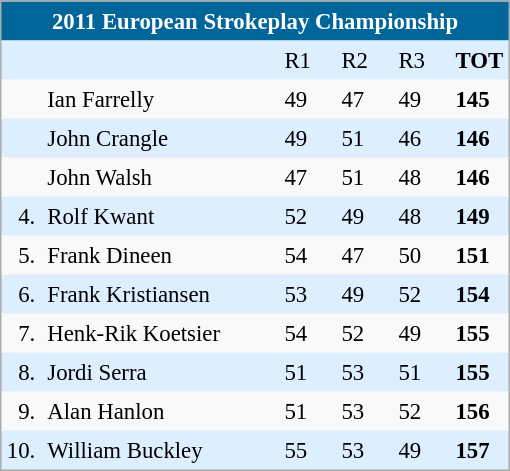<table align=center cellpadding="4" cellspacing="0" style="background: #f9f9f9; border: 1px #aaa solid; border-collapse: collapse; font-size: 95%;">
<tr align=center style="background:#006699; color:white">
<th width=100% colspan=6>2011 European Strokeplay Championship</th>
</tr>
<tr align=left style="background:#ddefff;">
<td align=right></td>
<td width=150> </td>
<td width=30>R1</td>
<td width=30>R2</td>
<td width=30>R3</td>
<td width=30><strong>TOT</strong></td>
</tr>
<tr align=left>
<td align=right></td>
<td> Ian Farrelly</td>
<td>49</td>
<td>47</td>
<td>49</td>
<td><strong>145</strong></td>
</tr>
<tr align=left style="background:#ddefff;">
<td align=right></td>
<td> John Crangle</td>
<td>49</td>
<td>51</td>
<td>46</td>
<td><strong>146</strong></td>
</tr>
<tr align=left>
<td align=right></td>
<td> John Walsh</td>
<td>47</td>
<td>51</td>
<td>48</td>
<td><strong>146</strong></td>
</tr>
<tr align=left style="background:#ddefff;">
<td align=right>4.</td>
<td> Rolf Kwant</td>
<td>52</td>
<td>49</td>
<td>48</td>
<td><strong>149</strong></td>
</tr>
<tr align=left>
<td align=right>5.</td>
<td> Frank Dineen</td>
<td>54</td>
<td>47</td>
<td>50</td>
<td><strong>151</strong></td>
</tr>
<tr align=left style="background:#ddefff;">
<td align=right>6.</td>
<td> Frank Kristiansen</td>
<td>53</td>
<td>49</td>
<td>52</td>
<td><strong>154</strong></td>
</tr>
<tr align=left>
<td align=right>7.</td>
<td> Henk-Rik Koetsier</td>
<td>54</td>
<td>52</td>
<td>49</td>
<td><strong>155</strong></td>
</tr>
<tr align=left style="background:#ddefff;">
<td align=right>8.</td>
<td> Jordi Serra</td>
<td>51</td>
<td>53</td>
<td>51</td>
<td><strong>155</strong></td>
</tr>
<tr align=left>
<td align=right>9.</td>
<td> Alan Hanlon</td>
<td>51</td>
<td>53</td>
<td>52</td>
<td><strong>156</strong></td>
</tr>
<tr align=left style="background:#ddefff;">
<td align=right>10.</td>
<td> William Buckley</td>
<td>55</td>
<td>53</td>
<td>49</td>
<td><strong>157</strong></td>
</tr>
</table>
